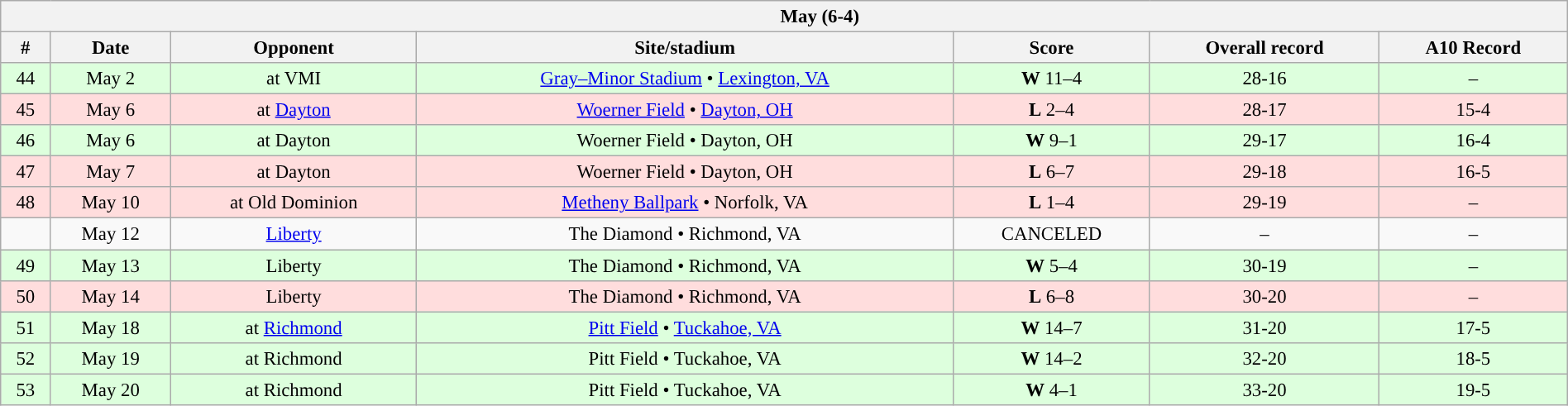<table class="wikitable collapsible collapsed" style="margin:auto; width:100%; text-align:center; font-size:95%">
<tr>
<th colspan=12 style="padding-left:4em;">May (6-4)</th>
</tr>
<tr>
<th>#</th>
<th>Date</th>
<th>Opponent</th>
<th>Site/stadium</th>
<th>Score</th>
<th>Overall record</th>
<th>A10 Record</th>
</tr>
<tr bgcolor="#ddffdd">
<td>44</td>
<td>May 2</td>
<td>at VMI</td>
<td><a href='#'>Gray–Minor Stadium</a> • <a href='#'>Lexington, VA</a></td>
<td><strong>W</strong> 11–4</td>
<td>28-16</td>
<td>– </td>
</tr>
<tr bgcolor="#ffdddd">
<td>45</td>
<td>May 6</td>
<td>at <a href='#'>Dayton</a></td>
<td><a href='#'>Woerner Field</a> • <a href='#'>Dayton, OH</a></td>
<td><strong>L</strong> 2–4</td>
<td>28-17</td>
<td>15-4</td>
</tr>
<tr bgcolor="#ddffdd">
<td>46</td>
<td>May 6</td>
<td>at Dayton</td>
<td>Woerner Field • Dayton, OH</td>
<td><strong>W</strong> 9–1</td>
<td>29-17</td>
<td>16-4</td>
</tr>
<tr bgcolor="#ffdddd">
<td>47</td>
<td>May 7</td>
<td>at Dayton</td>
<td>Woerner Field • Dayton, OH</td>
<td><strong>L</strong> 6–7</td>
<td>29-18</td>
<td>16-5</td>
</tr>
<tr bgcolor="#ffdddd">
<td>48</td>
<td>May 10</td>
<td>at Old Dominion</td>
<td><a href='#'>Metheny Ballpark</a> • Norfolk, VA</td>
<td><strong>L</strong> 1–4</td>
<td>29-19</td>
<td>– </td>
</tr>
<tr>
<td></td>
<td>May 12</td>
<td><a href='#'>Liberty</a></td>
<td>The Diamond • Richmond, VA</td>
<td>CANCELED</td>
<td>– </td>
<td>– </td>
</tr>
<tr bgcolor="#ddffdd">
<td>49</td>
<td>May 13</td>
<td>Liberty</td>
<td>The Diamond • Richmond, VA</td>
<td><strong>W</strong> 5–4</td>
<td>30-19</td>
<td>– </td>
</tr>
<tr bgcolor="#ffdddd">
<td>50</td>
<td>May 14</td>
<td>Liberty</td>
<td>The Diamond • Richmond, VA</td>
<td><strong>L</strong> 6–8</td>
<td>30-20</td>
<td>– </td>
</tr>
<tr bgcolor="#ddffdd">
<td>51</td>
<td>May 18</td>
<td>at <a href='#'>Richmond</a><br></td>
<td><a href='#'>Pitt Field</a> • <a href='#'>Tuckahoe, VA</a></td>
<td><strong>W</strong> 14–7</td>
<td>31-20</td>
<td>17-5</td>
</tr>
<tr bgcolor="#ddffdd">
<td>52</td>
<td>May 19</td>
<td>at Richmond<br></td>
<td>Pitt Field • Tuckahoe, VA</td>
<td><strong>W</strong> 14–2</td>
<td>32-20</td>
<td>18-5</td>
</tr>
<tr bgcolor="#ddffdd">
<td>53</td>
<td>May 20</td>
<td>at Richmond<br></td>
<td>Pitt Field • Tuckahoe, VA</td>
<td><strong>W</strong> 4–1</td>
<td>33-20</td>
<td>19-5</td>
</tr>
</table>
